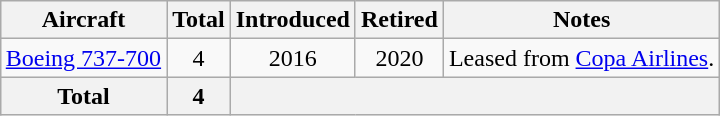<table class="wikitable" style="margin:0.5em auto; text-align:center">
<tr>
<th>Aircraft</th>
<th>Total</th>
<th>Introduced</th>
<th>Retired</th>
<th>Notes</th>
</tr>
<tr>
<td><a href='#'>Boeing 737-700</a></td>
<td>4</td>
<td>2016</td>
<td>2020</td>
<td>Leased from <a href='#'>Copa Airlines</a>.</td>
</tr>
<tr>
<th>Total</th>
<th>4</th>
<th colspan=3></th>
</tr>
</table>
